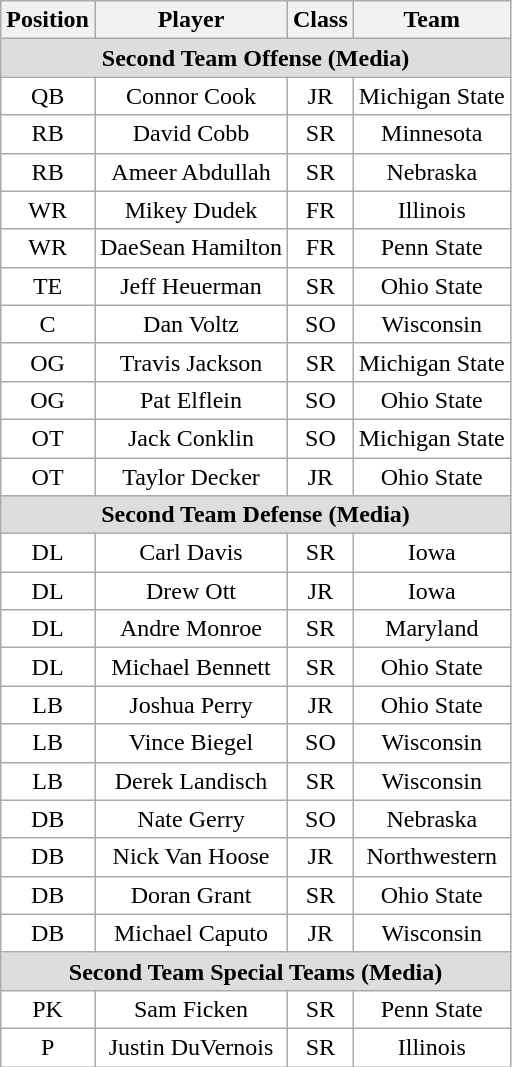<table class="wikitable sortable">
<tr>
<th>Position</th>
<th>Player</th>
<th>Class</th>
<th>Team</th>
</tr>
<tr>
<td colspan="4" style="text-align:center; background:#ddd;"><strong>Second Team Offense (Media)</strong></td>
</tr>
<tr style="text-align:center;">
<td style="background:white">QB</td>
<td style="background:white">Connor Cook</td>
<td style="background:white">JR</td>
<td style="background:white">Michigan State</td>
</tr>
<tr style="text-align:center;">
<td style="background:white">RB</td>
<td style="background:white">David Cobb</td>
<td style="background:white">SR</td>
<td style="background:white">Minnesota</td>
</tr>
<tr style="text-align:center;">
<td style="background:white">RB</td>
<td style="background:white">Ameer Abdullah</td>
<td style="background:white">SR</td>
<td style="background:white">Nebraska</td>
</tr>
<tr style="text-align:center;">
<td style="background:white">WR</td>
<td style="background:white">Mikey Dudek</td>
<td style="background:white">FR</td>
<td style="background:white">Illinois</td>
</tr>
<tr style="text-align:center;">
<td style="background:white">WR</td>
<td style="background:white">DaeSean Hamilton</td>
<td style="background:white">FR</td>
<td style="background:white">Penn State</td>
</tr>
<tr style="text-align:center;">
<td style="background:white">TE</td>
<td style="background:white">Jeff Heuerman</td>
<td style="background:white">SR</td>
<td style="background:white">Ohio State</td>
</tr>
<tr style="text-align:center;">
<td style="background:white">C</td>
<td style="background:white">Dan Voltz</td>
<td style="background:white">SO</td>
<td style="background:white">Wisconsin</td>
</tr>
<tr style="text-align:center;">
<td style="background:white">OG</td>
<td style="background:white">Travis Jackson</td>
<td style="background:white">SR</td>
<td style="background:white">Michigan State</td>
</tr>
<tr style="text-align:center;">
<td style="background:white">OG</td>
<td style="background:white">Pat Elflein</td>
<td style="background:white">SO</td>
<td style="background:white">Ohio State</td>
</tr>
<tr style="text-align:center;">
<td style="background:white">OT</td>
<td style="background:white">Jack Conklin</td>
<td style="background:white">SO</td>
<td style="background:white">Michigan State</td>
</tr>
<tr style="text-align:center;">
<td style="background:white">OT</td>
<td style="background:white">Taylor Decker</td>
<td style="background:white">JR</td>
<td style="background:white">Ohio State</td>
</tr>
<tr>
<td colspan="4" style="text-align:center; background:#ddd;"><strong>Second Team Defense (Media)</strong></td>
</tr>
<tr style="text-align:center;">
<td style="background:white">DL</td>
<td style="background:white">Carl Davis</td>
<td style="background:white">SR</td>
<td style="background:white">Iowa</td>
</tr>
<tr style="text-align:center;">
<td style="background:white">DL</td>
<td style="background:white">Drew Ott</td>
<td style="background:white">JR</td>
<td style="background:white">Iowa</td>
</tr>
<tr style="text-align:center;">
<td style="background:white">DL</td>
<td style="background:white">Andre Monroe</td>
<td style="background:white">SR</td>
<td style="background:white">Maryland</td>
</tr>
<tr style="text-align:center;">
<td style="background:white">DL</td>
<td style="background:white">Michael Bennett</td>
<td style="background:white">SR</td>
<td style="background:white">Ohio State</td>
</tr>
<tr style="text-align:center;">
<td style="background:white">LB</td>
<td style="background:white">Joshua Perry</td>
<td style="background:white">JR</td>
<td style="background:white">Ohio State</td>
</tr>
<tr style="text-align:center;">
<td style="background:white">LB</td>
<td style="background:white">Vince Biegel</td>
<td style="background:white">SO</td>
<td style="background:white">Wisconsin</td>
</tr>
<tr style="text-align:center;">
<td style="background:white">LB</td>
<td style="background:white">Derek Landisch</td>
<td style="background:white">SR</td>
<td style="background:white">Wisconsin</td>
</tr>
<tr style="text-align:center;">
<td style="background:white">DB</td>
<td style="background:white">Nate Gerry</td>
<td style="background:white">SO</td>
<td style="background:white">Nebraska</td>
</tr>
<tr style="text-align:center;">
<td style="background:white">DB</td>
<td style="background:white">Nick Van Hoose</td>
<td style="background:white">JR</td>
<td style="background:white">Northwestern</td>
</tr>
<tr style="text-align:center;">
<td style="background:white">DB</td>
<td style="background:white">Doran Grant</td>
<td style="background:white">SR</td>
<td style="background:white">Ohio State</td>
</tr>
<tr style="text-align:center;">
<td style="background:white">DB</td>
<td style="background:white">Michael Caputo</td>
<td style="background:white">JR</td>
<td style="background:white">Wisconsin</td>
</tr>
<tr>
<td colspan="4" style="text-align:center; background:#ddd;"><strong>Second Team Special Teams (Media)</strong></td>
</tr>
<tr style="text-align:center;">
<td style="background:white">PK</td>
<td style="background:white">Sam Ficken</td>
<td style="background:white">SR</td>
<td style="background:white">Penn State</td>
</tr>
<tr style="text-align:center;">
<td style="background:white">P</td>
<td style="background:white">Justin DuVernois</td>
<td style="background:white">SR</td>
<td style="background:white">Illinois</td>
</tr>
</table>
